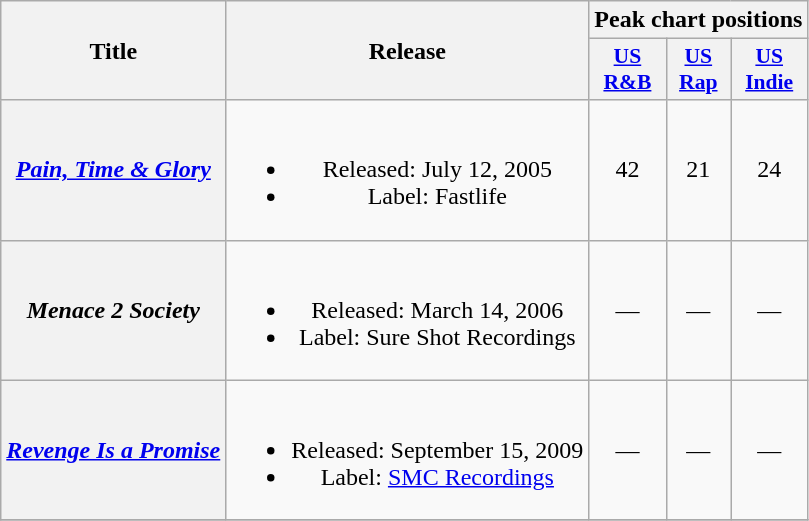<table class="wikitable plainrowheaders" style="text-align:center;">
<tr>
<th rowspan="2">Title</th>
<th rowspan="2">Release</th>
<th colspan="3">Peak chart positions</th>
</tr>
<tr>
<th scope="col" style=font-size:90%;"><a href='#'>US<br>R&B</a></th>
<th scope="col" style=font-size:90%;"><a href='#'>US<br>Rap</a></th>
<th scope="col" style=font-size:90%;"><a href='#'>US<br>Indie</a></th>
</tr>
<tr>
<th scope="row"><em><a href='#'> Pain, Time & Glory</a></em></th>
<td><br><ul><li>Released: July 12, 2005</li><li>Label: Fastlife</li></ul></td>
<td style="text-align:center;">42</td>
<td style="text-align:center;">21</td>
<td style="text-align:center;">24</td>
</tr>
<tr>
<th scope="row"><em>Menace 2 Society</em></th>
<td><br><ul><li>Released: March 14, 2006</li><li>Label: Sure Shot Recordings</li></ul></td>
<td style="text-align:center;">—</td>
<td style="text-align:center;">—</td>
<td style="text-align:center;">—</td>
</tr>
<tr>
<th scope="row"><em><a href='#'>Revenge Is a Promise</a></em></th>
<td><br><ul><li>Released: September 15, 2009</li><li>Label: <a href='#'>SMC Recordings</a></li></ul></td>
<td style="text-align:center;">—</td>
<td style="text-align:center;">—</td>
<td style="text-align:center;">—</td>
</tr>
<tr>
</tr>
</table>
